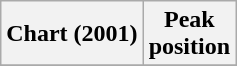<table class="wikitable plainrowheaders">
<tr>
<th scope="col">Chart (2001)</th>
<th scope="col">Peak<br>position</th>
</tr>
<tr>
</tr>
</table>
